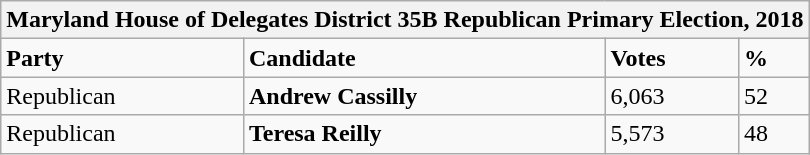<table class="wikitable">
<tr>
<th colspan="4">Maryland House of Delegates District 35B Republican Primary Election, 2018</th>
</tr>
<tr>
<td><strong>Party</strong></td>
<td><strong>Candidate</strong></td>
<td><strong>Votes</strong></td>
<td><strong>%</strong></td>
</tr>
<tr>
<td>Republican</td>
<td><strong>Andrew Cassilly</strong></td>
<td>6,063</td>
<td>52</td>
</tr>
<tr>
<td>Republican</td>
<td><strong>Teresa Reilly</strong></td>
<td>5,573</td>
<td>48</td>
</tr>
</table>
